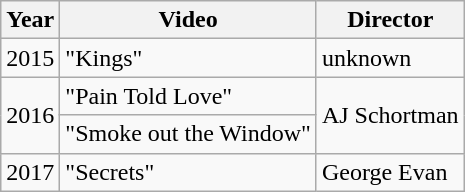<table class="wikitable">
<tr>
<th>Year</th>
<th>Video</th>
<th>Director</th>
</tr>
<tr>
<td>2015</td>
<td>"Kings"</td>
<td>unknown</td>
</tr>
<tr>
<td rowspan="2">2016</td>
<td>"Pain Told Love"</td>
<td rowspan="2">AJ Schortman</td>
</tr>
<tr>
<td>"Smoke out the Window"</td>
</tr>
<tr>
<td>2017</td>
<td>"Secrets"</td>
<td>George Evan</td>
</tr>
</table>
